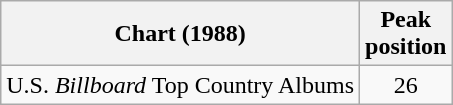<table class="wikitable">
<tr>
<th>Chart (1988)</th>
<th>Peak<br>position</th>
</tr>
<tr>
<td>U.S. <em>Billboard</em> Top Country Albums</td>
<td style="text-align:center;">26</td>
</tr>
</table>
